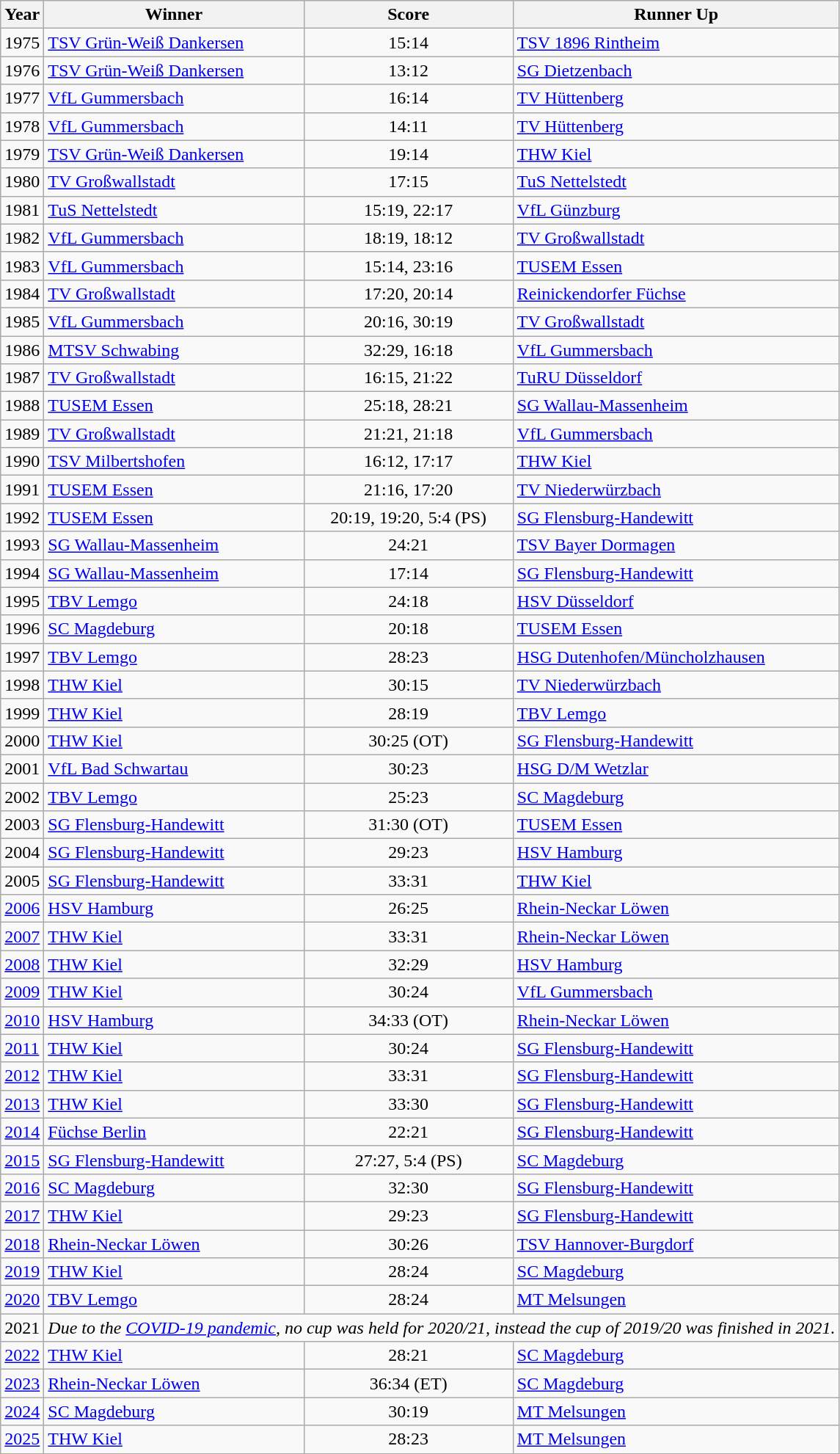<table class="wikitable">
<tr>
<th>Year</th>
<th>Winner</th>
<th>Score</th>
<th>Runner Up</th>
</tr>
<tr>
<td>1975</td>
<td><a href='#'>TSV Grün-Weiß Dankersen</a></td>
<td align="center">15:14</td>
<td><a href='#'>TSV 1896 Rintheim</a></td>
</tr>
<tr>
<td>1976</td>
<td><a href='#'>TSV Grün-Weiß Dankersen</a></td>
<td align="center">13:12</td>
<td><a href='#'>SG Dietzenbach</a></td>
</tr>
<tr>
<td>1977</td>
<td><a href='#'>VfL Gummersbach</a></td>
<td align="center">16:14</td>
<td><a href='#'>TV Hüttenberg</a></td>
</tr>
<tr>
<td>1978</td>
<td><a href='#'>VfL Gummersbach</a></td>
<td align="center">14:11</td>
<td><a href='#'>TV Hüttenberg</a></td>
</tr>
<tr>
<td>1979</td>
<td><a href='#'>TSV Grün-Weiß Dankersen</a></td>
<td align="center">19:14</td>
<td><a href='#'>THW Kiel</a></td>
</tr>
<tr>
<td>1980</td>
<td><a href='#'>TV Großwallstadt</a></td>
<td align="center">17:15</td>
<td><a href='#'>TuS Nettelstedt</a></td>
</tr>
<tr>
<td>1981</td>
<td><a href='#'>TuS Nettelstedt</a></td>
<td align="center">15:19, 22:17</td>
<td><a href='#'>VfL Günzburg</a></td>
</tr>
<tr>
<td>1982</td>
<td><a href='#'>VfL Gummersbach</a></td>
<td align="center">18:19, 18:12</td>
<td><a href='#'>TV Großwallstadt</a></td>
</tr>
<tr>
<td>1983</td>
<td><a href='#'>VfL Gummersbach</a></td>
<td align="center">15:14, 23:16</td>
<td><a href='#'>TUSEM Essen</a></td>
</tr>
<tr>
<td>1984</td>
<td><a href='#'>TV Großwallstadt</a></td>
<td align="center">17:20, 20:14</td>
<td><a href='#'>Reinickendorfer Füchse</a></td>
</tr>
<tr>
<td>1985</td>
<td><a href='#'>VfL Gummersbach</a></td>
<td align="center">20:16, 30:19</td>
<td><a href='#'>TV Großwallstadt</a></td>
</tr>
<tr>
<td>1986</td>
<td><a href='#'>MTSV Schwabing</a></td>
<td align="center">32:29, 16:18</td>
<td><a href='#'>VfL Gummersbach</a></td>
</tr>
<tr>
<td>1987</td>
<td><a href='#'>TV Großwallstadt</a></td>
<td align="center">16:15, 21:22</td>
<td><a href='#'>TuRU Düsseldorf</a></td>
</tr>
<tr>
<td>1988</td>
<td><a href='#'>TUSEM Essen</a></td>
<td align="center">25:18, 28:21</td>
<td><a href='#'>SG Wallau-Massenheim</a></td>
</tr>
<tr>
<td>1989</td>
<td><a href='#'>TV Großwallstadt</a></td>
<td align="center">21:21, 21:18</td>
<td><a href='#'>VfL Gummersbach</a></td>
</tr>
<tr>
<td>1990</td>
<td><a href='#'>TSV Milbertshofen</a></td>
<td align="center">16:12, 17:17</td>
<td><a href='#'>THW Kiel</a></td>
</tr>
<tr>
<td>1991</td>
<td><a href='#'>TUSEM Essen</a></td>
<td align="center">21:16, 17:20</td>
<td><a href='#'>TV Niederwürzbach</a></td>
</tr>
<tr>
<td>1992</td>
<td><a href='#'>TUSEM Essen</a></td>
<td align="center">20:19, 19:20, 5:4 (PS)</td>
<td><a href='#'>SG Flensburg-Handewitt</a></td>
</tr>
<tr>
<td>1993</td>
<td><a href='#'>SG Wallau-Massenheim</a></td>
<td align="center">24:21</td>
<td><a href='#'>TSV Bayer Dormagen</a></td>
</tr>
<tr>
<td>1994</td>
<td><a href='#'>SG Wallau-Massenheim</a></td>
<td align="center">17:14</td>
<td><a href='#'>SG Flensburg-Handewitt</a></td>
</tr>
<tr>
<td>1995</td>
<td><a href='#'>TBV Lemgo</a></td>
<td align="center">24:18</td>
<td><a href='#'>HSV Düsseldorf</a></td>
</tr>
<tr>
<td>1996</td>
<td><a href='#'>SC Magdeburg</a></td>
<td align="center">20:18</td>
<td><a href='#'>TUSEM Essen</a></td>
</tr>
<tr>
<td>1997</td>
<td><a href='#'>TBV Lemgo</a></td>
<td align="center">28:23</td>
<td><a href='#'>HSG Dutenhofen/Müncholzhausen</a></td>
</tr>
<tr>
<td>1998</td>
<td><a href='#'>THW Kiel</a></td>
<td align="center">30:15</td>
<td><a href='#'>TV Niederwürzbach</a></td>
</tr>
<tr>
<td>1999</td>
<td><a href='#'>THW Kiel</a></td>
<td align="center">28:19</td>
<td><a href='#'>TBV Lemgo</a></td>
</tr>
<tr>
<td>2000</td>
<td><a href='#'>THW Kiel</a></td>
<td align="center">30:25 (OT)</td>
<td><a href='#'>SG Flensburg-Handewitt</a></td>
</tr>
<tr>
<td>2001</td>
<td><a href='#'>VfL Bad Schwartau</a></td>
<td align="center">30:23</td>
<td><a href='#'>HSG D/M Wetzlar</a></td>
</tr>
<tr>
<td>2002</td>
<td><a href='#'>TBV Lemgo</a></td>
<td align="center">25:23</td>
<td><a href='#'>SC Magdeburg</a></td>
</tr>
<tr>
<td>2003</td>
<td><a href='#'>SG Flensburg-Handewitt</a></td>
<td align="center">31:30 (OT)</td>
<td><a href='#'>TUSEM Essen</a></td>
</tr>
<tr>
<td>2004</td>
<td><a href='#'>SG Flensburg-Handewitt</a></td>
<td align="center">29:23</td>
<td><a href='#'>HSV Hamburg</a></td>
</tr>
<tr>
<td>2005</td>
<td><a href='#'>SG Flensburg-Handewitt</a></td>
<td align="center">33:31</td>
<td><a href='#'>THW Kiel</a></td>
</tr>
<tr>
<td><a href='#'>2006</a></td>
<td><a href='#'>HSV Hamburg</a></td>
<td align="center">26:25</td>
<td><a href='#'>Rhein-Neckar Löwen</a></td>
</tr>
<tr>
<td><a href='#'>2007</a></td>
<td><a href='#'>THW Kiel</a></td>
<td align="center">33:31</td>
<td><a href='#'>Rhein-Neckar Löwen</a></td>
</tr>
<tr>
<td><a href='#'>2008</a></td>
<td><a href='#'>THW Kiel</a></td>
<td align="center">32:29</td>
<td><a href='#'>HSV Hamburg</a></td>
</tr>
<tr>
<td><a href='#'>2009</a></td>
<td><a href='#'>THW Kiel</a></td>
<td align="center">30:24</td>
<td><a href='#'>VfL Gummersbach</a></td>
</tr>
<tr>
<td><a href='#'>2010</a></td>
<td><a href='#'>HSV Hamburg</a></td>
<td align="center">34:33 (OT)</td>
<td><a href='#'>Rhein-Neckar Löwen</a></td>
</tr>
<tr>
<td><a href='#'>2011</a></td>
<td><a href='#'>THW Kiel</a></td>
<td align="center">30:24</td>
<td><a href='#'>SG Flensburg-Handewitt</a></td>
</tr>
<tr>
<td><a href='#'>2012</a></td>
<td><a href='#'>THW Kiel</a></td>
<td align="center">33:31</td>
<td><a href='#'>SG Flensburg-Handewitt</a></td>
</tr>
<tr>
<td><a href='#'>2013</a></td>
<td><a href='#'>THW Kiel</a></td>
<td align="center">33:30</td>
<td><a href='#'>SG Flensburg-Handewitt</a></td>
</tr>
<tr>
<td><a href='#'>2014</a></td>
<td><a href='#'>Füchse Berlin</a></td>
<td align="center">22:21</td>
<td><a href='#'>SG Flensburg-Handewitt</a></td>
</tr>
<tr>
<td><a href='#'>2015</a></td>
<td><a href='#'>SG Flensburg-Handewitt</a></td>
<td align="center">27:27, 5:4 (PS)</td>
<td><a href='#'>SC Magdeburg</a></td>
</tr>
<tr>
<td><a href='#'>2016</a></td>
<td><a href='#'>SC Magdeburg</a></td>
<td align="center">32:30</td>
<td><a href='#'>SG Flensburg-Handewitt</a></td>
</tr>
<tr>
<td><a href='#'>2017</a></td>
<td><a href='#'>THW Kiel</a></td>
<td align="center">29:23</td>
<td><a href='#'>SG Flensburg-Handewitt</a></td>
</tr>
<tr>
<td><a href='#'>2018</a></td>
<td><a href='#'>Rhein-Neckar Löwen</a></td>
<td align="center">30:26</td>
<td><a href='#'>TSV Hannover-Burgdorf</a></td>
</tr>
<tr>
<td><a href='#'>2019</a></td>
<td><a href='#'>THW Kiel</a></td>
<td align="center">28:24</td>
<td><a href='#'>SC Magdeburg</a></td>
</tr>
<tr>
<td><a href='#'>2020</a></td>
<td><a href='#'>TBV Lemgo</a></td>
<td align="center">28:24</td>
<td><a href='#'>MT Melsungen</a></td>
</tr>
<tr>
<td>2021</td>
<td colspan=3><em>Due to the <a href='#'>COVID-19 pandemic</a>, no cup was held for 2020/21, instead the cup of 2019/20 was finished in 2021.</em></td>
</tr>
<tr>
<td><a href='#'>2022</a></td>
<td><a href='#'>THW Kiel</a></td>
<td align="center">28:21</td>
<td><a href='#'>SC Magdeburg</a></td>
</tr>
<tr>
<td><a href='#'>2023</a></td>
<td><a href='#'>Rhein-Neckar Löwen</a></td>
<td align="center">36:34 (ET)</td>
<td><a href='#'>SC Magdeburg</a></td>
</tr>
<tr>
<td><a href='#'>2024</a></td>
<td><a href='#'>SC Magdeburg</a></td>
<td align="center">30:19</td>
<td><a href='#'>MT Melsungen</a></td>
</tr>
<tr>
<td><a href='#'>2025</a></td>
<td><a href='#'>THW Kiel</a></td>
<td align="center">28:23</td>
<td><a href='#'>MT Melsungen</a></td>
</tr>
</table>
